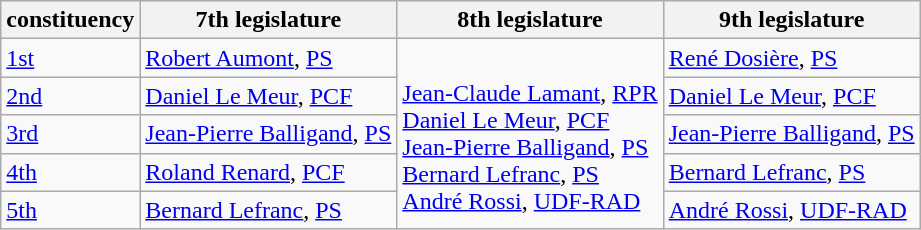<table class="wikitable">
<tr>
<th>constituency</th>
<th>7th legislature</th>
<th>8th legislature</th>
<th>9th legislature</th>
</tr>
<tr>
<td><a href='#'>1st</a></td>
<td><a href='#'>Robert Aumont</a>, <a href='#'>PS</a></td>
<td rowspan=5><br><a href='#'>Jean-Claude Lamant</a>, <a href='#'>RPR</a><br><a href='#'>Daniel Le Meur</a>, <a href='#'>PCF</a><br><a href='#'>Jean-Pierre Balligand</a>, <a href='#'>PS</a><br><a href='#'>Bernard Lefranc</a>, <a href='#'>PS</a><br><a href='#'>André Rossi</a>, <a href='#'>UDF-RAD</a></td>
<td><a href='#'>René Dosière</a>, <a href='#'>PS</a></td>
</tr>
<tr>
<td><a href='#'>2nd</a></td>
<td><a href='#'>Daniel Le Meur</a>, <a href='#'>PCF</a></td>
<td><a href='#'>Daniel Le Meur</a>, <a href='#'>PCF</a></td>
</tr>
<tr>
<td><a href='#'>3rd</a></td>
<td><a href='#'>Jean-Pierre Balligand</a>, <a href='#'>PS</a></td>
<td><a href='#'>Jean-Pierre Balligand</a>, <a href='#'>PS</a></td>
</tr>
<tr>
<td><a href='#'>4th</a></td>
<td><a href='#'>Roland Renard</a>, <a href='#'>PCF</a></td>
<td><a href='#'>Bernard Lefranc</a>, <a href='#'>PS</a></td>
</tr>
<tr>
<td><a href='#'>5th</a></td>
<td><a href='#'>Bernard Lefranc</a>,	<a href='#'>PS</a></td>
<td><a href='#'>André Rossi</a>, 	<a href='#'>UDF-RAD</a></td>
</tr>
</table>
